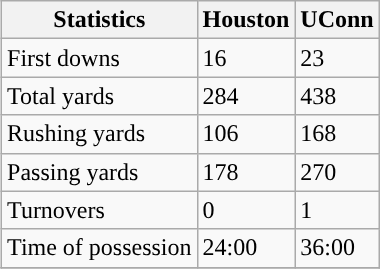<table class="wikitable" style="float: right;">
<tr>
<th>Statistics</th>
<th>Houston</th>
<th>UConn</th>
</tr>
<tr>
<td>First downs</td>
<td>16</td>
<td>23</td>
</tr>
<tr>
<td>Total yards</td>
<td>284</td>
<td>438</td>
</tr>
<tr>
<td>Rushing yards</td>
<td>106</td>
<td>168</td>
</tr>
<tr>
<td>Passing yards</td>
<td>178</td>
<td>270</td>
</tr>
<tr>
<td>Turnovers</td>
<td>0</td>
<td>1</td>
</tr>
<tr>
<td>Time of possession</td>
<td>24:00</td>
<td>36:00</td>
</tr>
<tr>
</tr>
</table>
